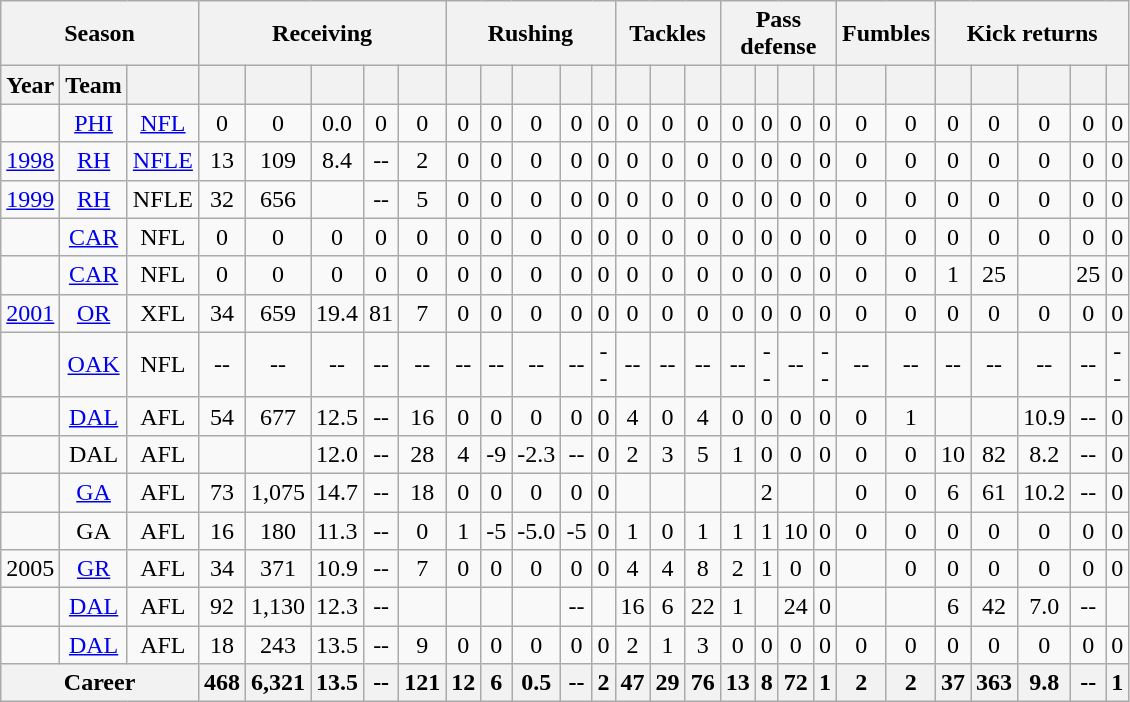<table class= "wikitable sortable" float="left" border="1" style="text-align:center; width:45%;">
<tr>
<th colspan=3>Season</th>
<th colspan=5>Receiving</th>
<th colspan=5>Rushing</th>
<th colspan=3>Tackles</th>
<th colspan=4>Pass defense</th>
<th colspan=2>Fumbles</th>
<th colspan=5>Kick returns</th>
</tr>
<tr>
<th>Year</th>
<th>Team</th>
<th></th>
<th></th>
<th></th>
<th></th>
<th></th>
<th></th>
<th></th>
<th></th>
<th></th>
<th></th>
<th></th>
<th></th>
<th></th>
<th></th>
<th></th>
<th></th>
<th></th>
<th></th>
<th></th>
<th></th>
<th></th>
<th></th>
<th></th>
<th></th>
<th></th>
</tr>
<tr>
<td></td>
<td><a href='#'>PHI</a></td>
<td><a href='#'>NFL</a></td>
<td>0</td>
<td>0</td>
<td>0.0</td>
<td>0</td>
<td>0</td>
<td>0</td>
<td>0</td>
<td>0</td>
<td>0</td>
<td>0</td>
<td>0</td>
<td>0</td>
<td>0</td>
<td>0</td>
<td>0</td>
<td>0</td>
<td>0</td>
<td>0</td>
<td>0</td>
<td>0</td>
<td>0</td>
<td>0</td>
<td>0</td>
<td>0</td>
</tr>
<tr>
<td><a href='#'>1998</a></td>
<td><a href='#'>RH</a></td>
<td><a href='#'>NFLE</a></td>
<td>13</td>
<td>109</td>
<td>8.4</td>
<td>--</td>
<td>2</td>
<td>0</td>
<td>0</td>
<td>0</td>
<td>0</td>
<td>0</td>
<td>0</td>
<td>0</td>
<td>0</td>
<td>0</td>
<td>0</td>
<td>0</td>
<td>0</td>
<td>0</td>
<td>0</td>
<td>0</td>
<td>0</td>
<td>0</td>
<td>0</td>
<td>0</td>
</tr>
<tr>
<td><a href='#'>1999</a></td>
<td><a href='#'>RH</a></td>
<td>NFLE</td>
<td>32</td>
<td>656</td>
<td></td>
<td>--</td>
<td>5</td>
<td>0</td>
<td>0</td>
<td>0</td>
<td>0</td>
<td>0</td>
<td>0</td>
<td>0</td>
<td>0</td>
<td>0</td>
<td>0</td>
<td>0</td>
<td>0</td>
<td>0</td>
<td>0</td>
<td>0</td>
<td>0</td>
<td>0</td>
<td>0</td>
<td>0</td>
</tr>
<tr>
<td></td>
<td><a href='#'>CAR</a></td>
<td>NFL</td>
<td>0</td>
<td>0</td>
<td>0</td>
<td>0</td>
<td>0</td>
<td>0</td>
<td>0</td>
<td>0</td>
<td>0</td>
<td>0</td>
<td>0</td>
<td>0</td>
<td>0</td>
<td>0</td>
<td>0</td>
<td>0</td>
<td>0</td>
<td>0</td>
<td>0</td>
<td>0</td>
<td>0</td>
<td>0</td>
<td>0</td>
<td>0</td>
</tr>
<tr>
<td></td>
<td><a href='#'>CAR</a></td>
<td>NFL</td>
<td>0</td>
<td>0</td>
<td>0</td>
<td>0</td>
<td>0</td>
<td>0</td>
<td>0</td>
<td>0</td>
<td>0</td>
<td>0</td>
<td>0</td>
<td>0</td>
<td>0</td>
<td>0</td>
<td>0</td>
<td>0</td>
<td>0</td>
<td>0</td>
<td>0</td>
<td>1</td>
<td>25</td>
<td></td>
<td>25</td>
<td>0</td>
</tr>
<tr>
<td><a href='#'>2001</a></td>
<td><a href='#'>OR</a></td>
<td>XFL</td>
<td>34</td>
<td>659</td>
<td>19.4</td>
<td>81</td>
<td>7</td>
<td>0</td>
<td>0</td>
<td>0</td>
<td>0</td>
<td>0</td>
<td>0</td>
<td>0</td>
<td>0</td>
<td>0</td>
<td>0</td>
<td>0</td>
<td>0</td>
<td>0</td>
<td>0</td>
<td>0</td>
<td>0</td>
<td>0</td>
<td>0</td>
<td>0</td>
</tr>
<tr>
<td></td>
<td><a href='#'>OAK</a></td>
<td>NFL</td>
<td>--</td>
<td>--</td>
<td>--</td>
<td>--</td>
<td>--</td>
<td>--</td>
<td>--</td>
<td>--</td>
<td>--</td>
<td>--</td>
<td>--</td>
<td>--</td>
<td>--</td>
<td>--</td>
<td>--</td>
<td>--</td>
<td>--</td>
<td>--</td>
<td>--</td>
<td>--</td>
<td>--</td>
<td>--</td>
<td>--</td>
<td>--</td>
</tr>
<tr>
<td></td>
<td><a href='#'>DAL</a></td>
<td>AFL</td>
<td>54</td>
<td>677</td>
<td>12.5</td>
<td>--</td>
<td>16</td>
<td>0</td>
<td>0</td>
<td>0</td>
<td>0</td>
<td>0</td>
<td>4</td>
<td>0</td>
<td>4</td>
<td>0</td>
<td>0</td>
<td>0</td>
<td>0</td>
<td>0</td>
<td>1</td>
<td></td>
<td></td>
<td>10.9</td>
<td>--</td>
<td>0</td>
</tr>
<tr>
<td></td>
<td>DAL</td>
<td>AFL</td>
<td></td>
<td></td>
<td>12.0</td>
<td>--</td>
<td>28</td>
<td>4</td>
<td>-9</td>
<td>-2.3</td>
<td>--</td>
<td>0</td>
<td>2</td>
<td>3</td>
<td>5</td>
<td>1</td>
<td>0</td>
<td>0</td>
<td>0</td>
<td>0</td>
<td>0</td>
<td>10</td>
<td>82</td>
<td>8.2</td>
<td>--</td>
<td>0</td>
</tr>
<tr>
<td></td>
<td><a href='#'>GA</a></td>
<td>AFL</td>
<td>73</td>
<td>1,075</td>
<td>14.7</td>
<td>--</td>
<td>18</td>
<td>0</td>
<td>0</td>
<td>0</td>
<td>0</td>
<td>0</td>
<td></td>
<td></td>
<td></td>
<td></td>
<td>2</td>
<td></td>
<td></td>
<td>0</td>
<td>0</td>
<td>6</td>
<td>61</td>
<td>10.2</td>
<td>--</td>
<td>0</td>
</tr>
<tr>
<td></td>
<td>GA</td>
<td>AFL</td>
<td>16</td>
<td>180</td>
<td>11.3</td>
<td>--</td>
<td>0</td>
<td>1</td>
<td>-5</td>
<td>-5.0</td>
<td>-5</td>
<td>0</td>
<td>1</td>
<td>0</td>
<td>1</td>
<td>1</td>
<td>1</td>
<td>10</td>
<td>0</td>
<td>0</td>
<td>0</td>
<td>0</td>
<td>0</td>
<td>0</td>
<td>0</td>
<td>0</td>
</tr>
<tr>
<td>2005</td>
<td><a href='#'>GR</a></td>
<td>AFL</td>
<td>34</td>
<td>371</td>
<td>10.9</td>
<td>--</td>
<td>7</td>
<td>0</td>
<td>0</td>
<td>0</td>
<td>0</td>
<td>0</td>
<td>4</td>
<td>4</td>
<td>8</td>
<td>2</td>
<td>1</td>
<td>0</td>
<td>0</td>
<td></td>
<td>0</td>
<td>0</td>
<td>0</td>
<td>0</td>
<td>0</td>
<td>0</td>
</tr>
<tr>
<td></td>
<td><a href='#'>DAL</a></td>
<td>AFL</td>
<td>92</td>
<td>1,130</td>
<td>12.3</td>
<td>--</td>
<td></td>
<td></td>
<td></td>
<td></td>
<td>--</td>
<td></td>
<td>16</td>
<td>6</td>
<td>22</td>
<td>1</td>
<td></td>
<td>24</td>
<td>0</td>
<td></td>
<td></td>
<td>6</td>
<td>42</td>
<td>7.0</td>
<td>--</td>
<td></td>
</tr>
<tr>
<td></td>
<td><a href='#'>DAL</a></td>
<td>AFL</td>
<td>18</td>
<td>243</td>
<td>13.5</td>
<td>--</td>
<td>9</td>
<td>0</td>
<td>0</td>
<td>0</td>
<td>0</td>
<td>0</td>
<td>2</td>
<td>1</td>
<td>3</td>
<td>0</td>
<td>0</td>
<td>0</td>
<td>0</td>
<td>0</td>
<td>0</td>
<td>0</td>
<td>0</td>
<td>0</td>
<td>0</td>
<td>0</td>
</tr>
<tr class="sortbottom">
<th colspan="3">Career</th>
<th>468</th>
<th>6,321</th>
<th>13.5</th>
<th>--</th>
<th>121</th>
<th>12</th>
<th>6</th>
<th>0.5</th>
<th>--</th>
<th>2</th>
<th>47</th>
<th>29</th>
<th>76</th>
<th>13</th>
<th>8</th>
<th>72</th>
<th>1</th>
<th>2</th>
<th>2</th>
<th>37</th>
<th>363</th>
<th>9.8</th>
<th>--</th>
<th>1</th>
</tr>
</table>
